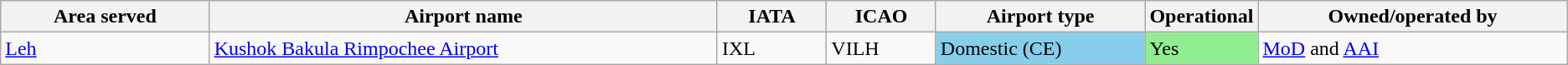<table class="sortable wikitable"style="text-align:left;"style="font-size: 85%">
<tr>
<th style="width:10em;">Area served</th>
<th style="width:25em;">Airport name</th>
<th style="width:5em;">IATA</th>
<th style="width:5em;">ICAO</th>
<th style="width:10em;">Airport type</th>
<th style="width:5em;">Operational</th>
<th style="width:15em;">Owned/operated by</th>
</tr>
<tr>
<td><a href='#'>Leh</a></td>
<td><a href='#'>Kushok Bakula Rimpochee Airport</a></td>
<td>IXL</td>
<td>VILH</td>
<td style="background:skyblue;">Domestic (CE)</td>
<td style="background:lightgreen;">Yes</td>
<td><a href='#'>MoD</a> and <a href='#'>AAI</a></td>
</tr>
</table>
